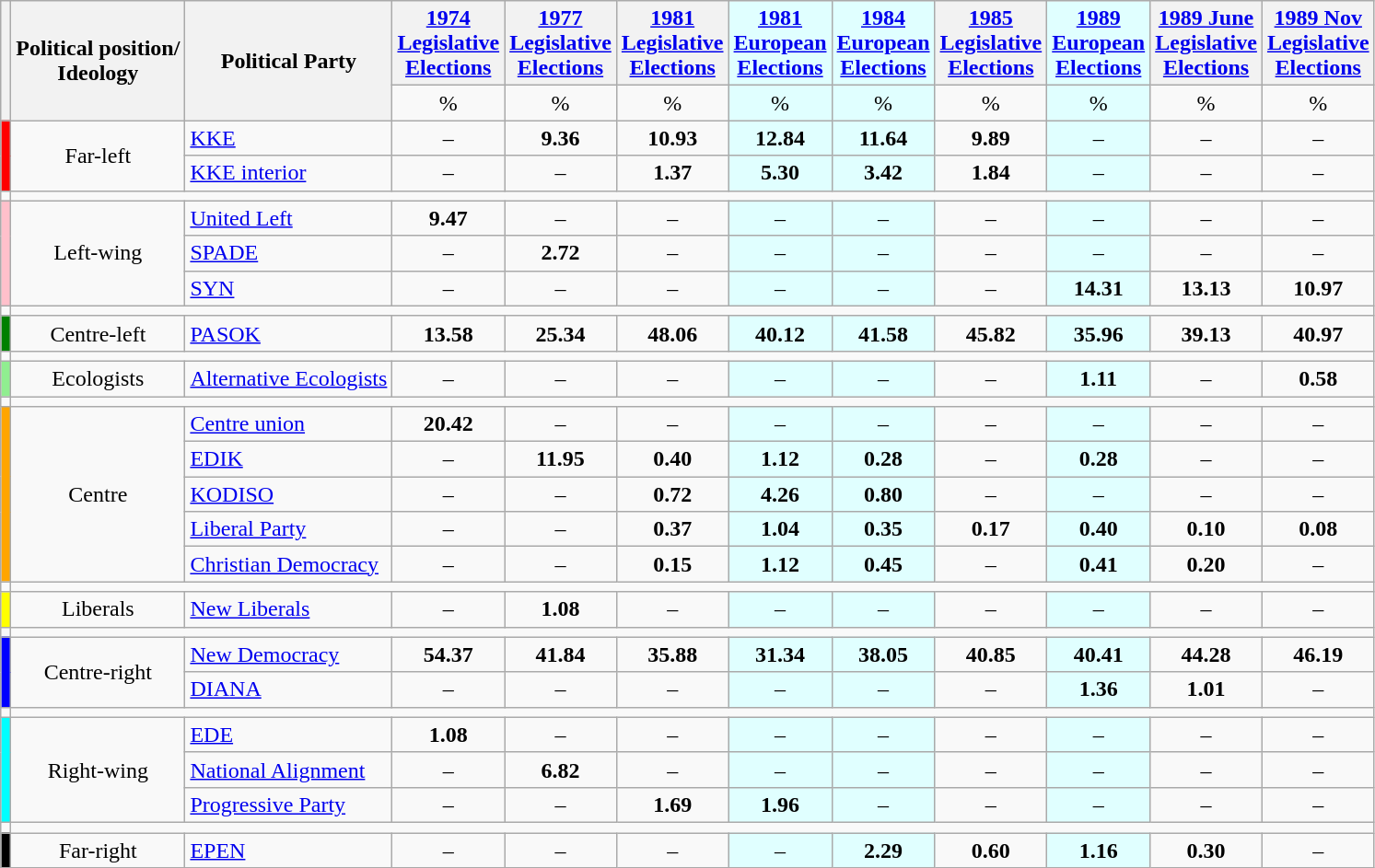<table class="wikitable" style="text-align:center">
<tr>
<th rowspan="2"></th>
<th rowspan="2">Political position/<br>Ideology</th>
<th rowspan="2">Political Party</th>
<th><a href='#'>1974<br>Legislative <br>Elections</a></th>
<th><a href='#'>1977 <br>Legislative<br> Elections</a></th>
<th><a href='#'>1981<br> Legislative<br> Elections</a></th>
<td bgcolor="lightcyan"><strong> <a href='#'>1981 <br> European<br> Elections</a></strong></td>
<td bgcolor="lightcyan"><strong> <a href='#'>1984 <br> European<br> Elections</a></strong></td>
<th><a href='#'>1985<br> Legislative<br> Elections</a></th>
<td bgcolor="lightcyan"><strong><a href='#'>1989 <br> European<br> Elections</a></strong></td>
<th><a href='#'>1989 June<br> Legislative<br> Elections</a></th>
<th><a href='#'>1989 Nov<br> Legislative<br> Elections</a></th>
</tr>
<tr>
<td>%</td>
<td>%</td>
<td>%</td>
<td bgcolor="lightcyan">%</td>
<td bgcolor="lightcyan">%</td>
<td>%</td>
<td bgcolor="lightcyan">%</td>
<td>%</td>
<td>%</td>
</tr>
<tr>
<td rowspan="2" bgcolor="red"></td>
<td rowspan="2">Far-left</td>
<td align="left"><a href='#'>KKE</a></td>
<td>–</td>
<td><strong>9.36</strong></td>
<td><strong>10.93</strong></td>
<td bgcolor="lightcyan"><strong>12.84</strong></td>
<td bgcolor="lightcyan"><strong>11.64</strong></td>
<td><strong>9.89</strong></td>
<td bgcolor="lightcyan">–</td>
<td>–</td>
<td>–</td>
</tr>
<tr>
<td align="left"><a href='#'>KKE interior</a></td>
<td>–</td>
<td>–</td>
<td><strong>1.37</strong></td>
<td bgcolor="lightcyan"><strong>5.30</strong></td>
<td bgcolor="lightcyan"><strong>3.42</strong></td>
<td><strong>1.84</strong></td>
<td bgcolor="lightcyan">–</td>
<td>–</td>
<td>–</td>
</tr>
<tr>
<td></td>
</tr>
<tr>
<td rowspan="3" bgcolor="pink"></td>
<td rowspan="3">Left-wing</td>
<td align="left"><a href='#'>United Left</a></td>
<td><strong>9.47</strong></td>
<td>–</td>
<td>–</td>
<td bgcolor="lightcyan">–</td>
<td bgcolor="lightcyan">–</td>
<td>–</td>
<td bgcolor="lightcyan">–</td>
<td>–</td>
<td>–</td>
</tr>
<tr>
<td align="left"><a href='#'>SPADE</a></td>
<td>–</td>
<td><strong>2.72</strong></td>
<td>–</td>
<td bgcolor="lightcyan">–</td>
<td bgcolor="lightcyan">–</td>
<td>–</td>
<td bgcolor="lightcyan">–</td>
<td>–</td>
<td>–</td>
</tr>
<tr>
<td align="left"><a href='#'>SYN</a></td>
<td>–</td>
<td>–</td>
<td>–</td>
<td bgcolor="lightcyan">–</td>
<td bgcolor="lightcyan">–</td>
<td>–</td>
<td bgcolor="lightcyan"><strong>14.31</strong></td>
<td><strong>13.13</strong></td>
<td><strong>10.97</strong></td>
</tr>
<tr>
<td></td>
</tr>
<tr>
<td bgcolor="green"></td>
<td>Centre-left</td>
<td align="left"><a href='#'>PASOK</a></td>
<td><strong>13.58</strong></td>
<td><strong>25.34</strong></td>
<td><strong>48.06</strong></td>
<td bgcolor="lightcyan"><strong>40.12</strong></td>
<td bgcolor="lightcyan"><strong>41.58</strong></td>
<td><strong>45.82</strong></td>
<td bgcolor="lightcyan"><strong>35.96</strong></td>
<td><strong>39.13</strong></td>
<td><strong>40.97</strong></td>
</tr>
<tr>
<td></td>
</tr>
<tr>
<td bgcolor="lightgreen"></td>
<td>Ecologists</td>
<td align="left"><a href='#'>Alternative Ecologists</a></td>
<td>–</td>
<td>–</td>
<td>–</td>
<td bgcolor="lightcyan">–</td>
<td bgcolor="lightcyan">–</td>
<td>–</td>
<td bgcolor="lightcyan"><strong>1.11</strong></td>
<td>–</td>
<td><strong>0.58</strong></td>
</tr>
<tr>
<td></td>
</tr>
<tr>
<td rowspan="5" bgcolor="orange"></td>
<td rowspan="5">Centre</td>
<td align="left"><a href='#'>Centre union</a></td>
<td><strong>20.42</strong></td>
<td>–</td>
<td>–</td>
<td bgcolor="lightcyan">–</td>
<td bgcolor="lightcyan">–</td>
<td>–</td>
<td bgcolor="lightcyan">–</td>
<td>–</td>
<td>–</td>
</tr>
<tr>
<td align="left"><a href='#'>EDIK</a></td>
<td>–</td>
<td><strong>11.95</strong></td>
<td><strong>0.40</strong></td>
<td bgcolor="lightcyan"><strong>1.12</strong></td>
<td bgcolor="lightcyan"><strong>0.28</strong></td>
<td>–</td>
<td bgcolor="lightcyan"><strong>0.28</strong></td>
<td>–</td>
<td>–</td>
</tr>
<tr>
<td align="left"><a href='#'>KODISO</a></td>
<td>–</td>
<td>–</td>
<td><strong>0.72</strong></td>
<td bgcolor="lightcyan"><strong>4.26</strong></td>
<td bgcolor="lightcyan"><strong>0.80</strong></td>
<td>–</td>
<td bgcolor="lightcyan">–</td>
<td>–</td>
<td>–</td>
</tr>
<tr>
<td align="left"><a href='#'>Liberal Party</a></td>
<td>–</td>
<td>–</td>
<td><strong>0.37</strong></td>
<td bgcolor="lightcyan"><strong>1.04</strong></td>
<td bgcolor="lightcyan"><strong>0.35</strong></td>
<td><strong>0.17</strong></td>
<td bgcolor="lightcyan"><strong>0.40</strong></td>
<td><strong>0.10</strong></td>
<td><strong>0.08</strong></td>
</tr>
<tr>
<td align="left"><a href='#'>Christian Democracy</a></td>
<td>–</td>
<td>–</td>
<td><strong>0.15</strong></td>
<td bgcolor="lightcyan"><strong>1.12</strong></td>
<td bgcolor="lightcyan"><strong>0.45</strong></td>
<td>–</td>
<td bgcolor="lightcyan"><strong>0.41</strong></td>
<td><strong>0.20</strong></td>
<td>–</td>
</tr>
<tr>
<td></td>
</tr>
<tr>
<td bgcolor="yellow"></td>
<td>Liberals</td>
<td align="left"><a href='#'>New Liberals</a></td>
<td>–</td>
<td><strong>1.08</strong></td>
<td>–</td>
<td bgcolor="lightcyan">–</td>
<td bgcolor="lightcyan">–</td>
<td>–</td>
<td bgcolor="lightcyan">–</td>
<td>–</td>
<td>–</td>
</tr>
<tr>
<td></td>
</tr>
<tr>
<td rowspan="2" bgcolor="blue"></td>
<td rowspan="2">Centre-right</td>
<td align="left"><a href='#'>New Democracy</a></td>
<td><strong>54.37</strong></td>
<td><strong>41.84</strong></td>
<td><strong>35.88</strong></td>
<td bgcolor="lightcyan"><strong>31.34</strong></td>
<td bgcolor="lightcyan"><strong>38.05</strong></td>
<td><strong>40.85</strong></td>
<td bgcolor="lightcyan"><strong>40.41</strong></td>
<td><strong>44.28</strong></td>
<td><strong>46.19</strong></td>
</tr>
<tr>
<td align="left"><a href='#'>DIANA</a></td>
<td>–</td>
<td>–</td>
<td>–</td>
<td bgcolor="lightcyan">–</td>
<td bgcolor="lightcyan">–</td>
<td>–</td>
<td bgcolor="lightcyan"><strong>1.36 </strong></td>
<td><strong>1.01</strong></td>
<td>–</td>
</tr>
<tr>
<td></td>
</tr>
<tr>
<td rowspan="3" bgcolor="cyan"></td>
<td rowspan="3">Right-wing</td>
<td align="left"><a href='#'>EDE</a></td>
<td><strong>1.08</strong></td>
<td>–</td>
<td>–</td>
<td bgcolor="lightcyan">–</td>
<td bgcolor="lightcyan">–</td>
<td>–</td>
<td bgcolor="lightcyan">–</td>
<td>–</td>
<td>–</td>
</tr>
<tr>
<td align="left"><a href='#'>National Alignment</a></td>
<td>–</td>
<td><strong>6.82</strong></td>
<td>–</td>
<td bgcolor="lightcyan">–</td>
<td bgcolor="lightcyan">–</td>
<td>–</td>
<td bgcolor="lightcyan">–</td>
<td>–</td>
<td>–</td>
</tr>
<tr>
<td align="left"><a href='#'>Progressive Party</a></td>
<td>–</td>
<td>–</td>
<td><strong>1.69</strong></td>
<td bgcolor="lightcyan"><strong>1.96</strong></td>
<td bgcolor="lightcyan">–</td>
<td>–</td>
<td bgcolor="lightcyan">–</td>
<td>–</td>
<td>–</td>
</tr>
<tr>
<td></td>
</tr>
<tr>
<td bgcolor="black"></td>
<td>Far-right</td>
<td align="left"><a href='#'>EPEN</a></td>
<td>–</td>
<td>–</td>
<td>–</td>
<td bgcolor="lightcyan">–</td>
<td bgcolor="lightcyan"><strong>2.29</strong></td>
<td><strong>0.60</strong></td>
<td bgcolor="lightcyan"><strong>1.16</strong></td>
<td><strong>0.30</strong></td>
<td>–</td>
</tr>
</table>
